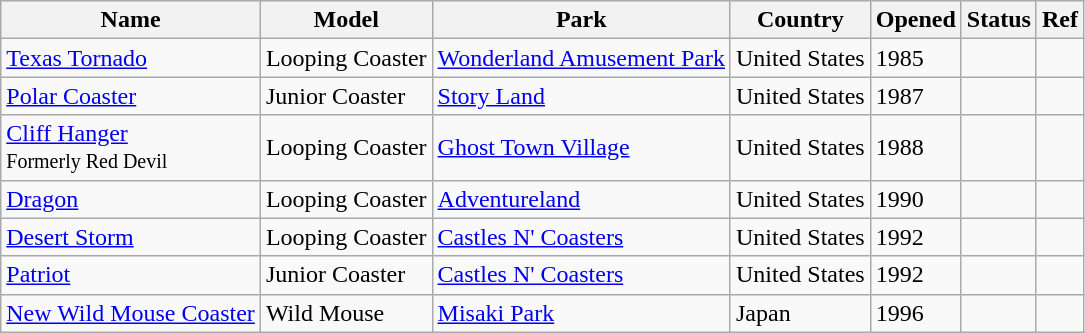<table class="wikitable sortable">
<tr>
<th>Name</th>
<th>Model</th>
<th>Park</th>
<th>Country</th>
<th>Opened</th>
<th>Status</th>
<th class="unsortable">Ref</th>
</tr>
<tr>
<td><a href='#'>Texas Tornado</a></td>
<td>Looping Coaster</td>
<td><a href='#'>Wonderland Amusement Park</a></td>
<td> United States</td>
<td>1985</td>
<td></td>
<td></td>
</tr>
<tr>
<td><a href='#'>Polar Coaster</a></td>
<td>Junior Coaster</td>
<td><a href='#'>Story Land</a></td>
<td> United States</td>
<td>1987</td>
<td></td>
<td></td>
</tr>
<tr>
<td><a href='#'>Cliff Hanger</a><br><small>Formerly Red Devil</small></td>
<td>Looping Coaster</td>
<td><a href='#'>Ghost Town Village</a></td>
<td> United States</td>
<td>1988</td>
<td></td>
<td></td>
</tr>
<tr>
<td><a href='#'>Dragon</a></td>
<td>Looping Coaster</td>
<td><a href='#'>Adventureland</a></td>
<td> United States</td>
<td>1990</td>
<td></td>
<td></td>
</tr>
<tr>
<td><a href='#'>Desert Storm</a></td>
<td>Looping Coaster</td>
<td><a href='#'>Castles N' Coasters</a></td>
<td> United States</td>
<td>1992</td>
<td></td>
<td></td>
</tr>
<tr>
<td><a href='#'>Patriot</a></td>
<td>Junior Coaster</td>
<td><a href='#'>Castles N' Coasters</a></td>
<td> United States</td>
<td>1992</td>
<td></td>
<td></td>
</tr>
<tr>
<td><a href='#'>New Wild Mouse Coaster</a></td>
<td>Wild Mouse</td>
<td><a href='#'>Misaki Park</a></td>
<td> Japan</td>
<td>1996</td>
<td></td>
<td></td>
</tr>
</table>
